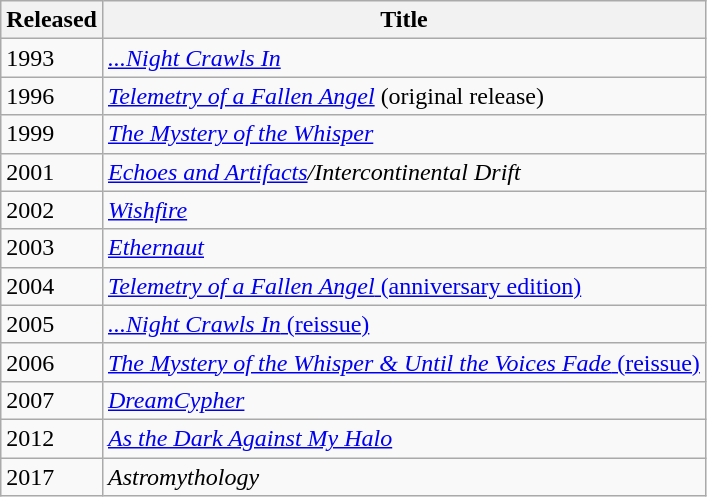<table class="wikitable">
<tr>
<th>Released</th>
<th>Title</th>
</tr>
<tr>
<td>1993</td>
<td><em><a href='#'>...Night Crawls In</a></em></td>
</tr>
<tr>
<td>1996</td>
<td><em><a href='#'>Telemetry of a Fallen Angel</a></em> (original release)</td>
</tr>
<tr>
<td>1999</td>
<td><em><a href='#'>The Mystery of the Whisper</a></em></td>
</tr>
<tr>
<td>2001</td>
<td><em><a href='#'>Echoes and Artifacts</a>/Intercontinental Drift</em></td>
</tr>
<tr>
<td>2002</td>
<td><em><a href='#'>Wishfire</a></em></td>
</tr>
<tr>
<td>2003</td>
<td><em><a href='#'>Ethernaut</a></em></td>
</tr>
<tr>
<td>2004</td>
<td><a href='#'><em>Telemetry of a Fallen Angel</em> (anniversary edition)</a></td>
</tr>
<tr>
<td>2005</td>
<td><a href='#'><em>...Night Crawls In</em> (reissue)</a></td>
</tr>
<tr>
<td>2006</td>
<td><a href='#'><em>The Mystery of the Whisper & Until the Voices Fade</em> (reissue)</a></td>
</tr>
<tr>
<td>2007</td>
<td><em><a href='#'>DreamCypher</a></em></td>
</tr>
<tr>
<td>2012</td>
<td><em><a href='#'>As the Dark Against My Halo</a></em></td>
</tr>
<tr>
<td>2017</td>
<td><em>Astromythology</em></td>
</tr>
</table>
